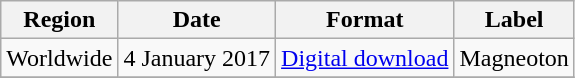<table class=wikitable>
<tr>
<th>Region</th>
<th>Date</th>
<th>Format</th>
<th>Label</th>
</tr>
<tr>
<td>Worldwide</td>
<td>4 January 2017</td>
<td><a href='#'>Digital download</a></td>
<td>Magneoton</td>
</tr>
<tr>
</tr>
</table>
